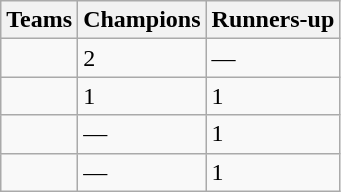<table class="wikitable">
<tr>
<th>Teams</th>
<th>Champions</th>
<th>Runners-up</th>
</tr>
<tr>
<td></td>
<td>2</td>
<td>—</td>
</tr>
<tr>
<td></td>
<td>1</td>
<td>1</td>
</tr>
<tr>
<td></td>
<td>—</td>
<td>1</td>
</tr>
<tr>
<td></td>
<td>—</td>
<td>1</td>
</tr>
</table>
